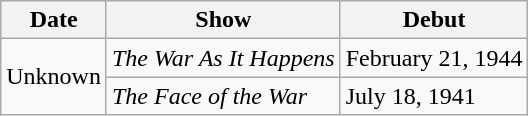<table class="wikitable">
<tr>
<th>Date</th>
<th>Show</th>
<th>Debut</th>
</tr>
<tr>
<td rowspan="2">Unknown</td>
<td><em>The War As It Happens</em></td>
<td>February 21, 1944</td>
</tr>
<tr>
<td><em>The Face of the War</em></td>
<td>July 18, 1941</td>
</tr>
</table>
